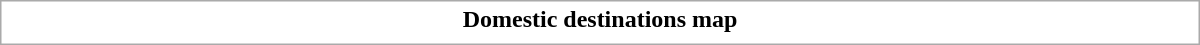<table class="collapsible collapsed" style="border:1px #aaa solid; width:50em; margin:0.2em auto">
<tr>
<th>Domestic destinations map</th>
</tr>
<tr>
<td></td>
</tr>
</table>
